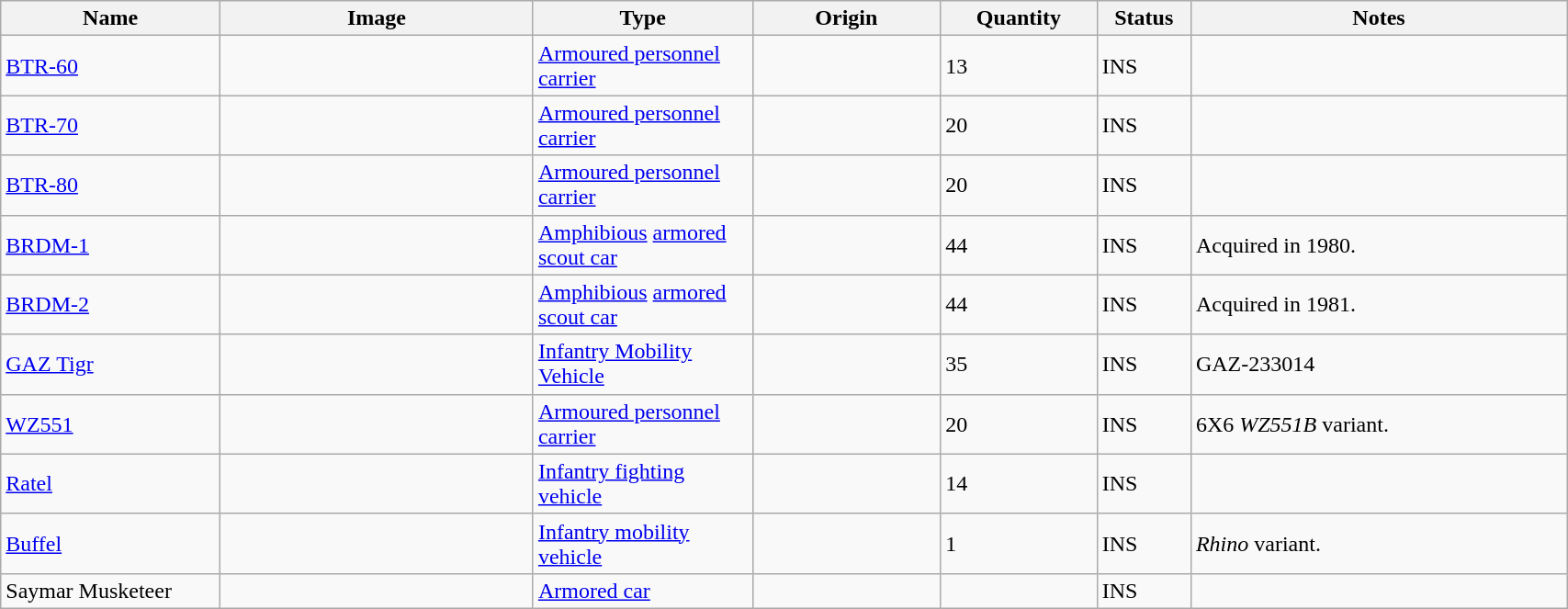<table class="wikitable" style="width:90%;">
<tr>
<th width=14%>Name</th>
<th width=20%>Image</th>
<th width=14%>Type</th>
<th width=12%>Origin</th>
<th width=10%>Quantity</th>
<th width=06%>Status</th>
<th width=24%>Notes</th>
</tr>
<tr>
<td><a href='#'>BTR-60</a></td>
<td></td>
<td><a href='#'>Armoured personnel carrier</a></td>
<td></td>
<td>13</td>
<td>INS</td>
<td></td>
</tr>
<tr>
<td><a href='#'>BTR-70</a></td>
<td></td>
<td><a href='#'>Armoured personnel carrier</a></td>
<td></td>
<td>20</td>
<td>INS</td>
<td></td>
</tr>
<tr>
<td><a href='#'>BTR-80</a></td>
<td></td>
<td><a href='#'>Armoured personnel carrier</a></td>
<td></td>
<td>20</td>
<td>INS</td>
<td></td>
</tr>
<tr>
<td><a href='#'>BRDM-1</a></td>
<td></td>
<td><a href='#'>Amphibious</a> <a href='#'>armored scout car</a></td>
<td></td>
<td>44</td>
<td>INS</td>
<td>Acquired in 1980.</td>
</tr>
<tr>
<td><a href='#'>BRDM-2</a></td>
<td></td>
<td><a href='#'>Amphibious</a> <a href='#'>armored scout car</a></td>
<td></td>
<td>44</td>
<td>INS</td>
<td>Acquired in 1981.</td>
</tr>
<tr>
<td><a href='#'>GAZ Tigr</a></td>
<td></td>
<td><a href='#'>Infantry Mobility Vehicle</a></td>
<td></td>
<td>35</td>
<td>INS</td>
<td>GAZ-233014</td>
</tr>
<tr>
<td><a href='#'>WZ551</a></td>
<td></td>
<td><a href='#'>Armoured personnel carrier</a></td>
<td></td>
<td>20</td>
<td>INS</td>
<td>6X6 <em>WZ551B</em> variant.</td>
</tr>
<tr>
<td><a href='#'>Ratel</a></td>
<td></td>
<td><a href='#'>Infantry fighting vehicle</a></td>
<td></td>
<td>14</td>
<td>INS</td>
<td></td>
</tr>
<tr>
<td><a href='#'>Buffel</a></td>
<td></td>
<td><a href='#'>Infantry mobility vehicle</a></td>
<td></td>
<td>1</td>
<td>INS</td>
<td><em>Rhino</em> variant.</td>
</tr>
<tr>
<td>Saymar Musketeer</td>
<td></td>
<td><a href='#'>Armored car</a></td>
<td></td>
<td></td>
<td>INS</td>
<td></td>
</tr>
</table>
